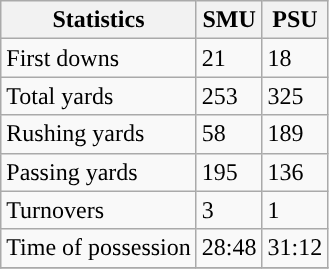<table class="wikitable" style="float: left;">
<tr>
<th>Statistics</th>
<th>SMU</th>
<th>PSU</th>
</tr>
<tr>
<td>First downs</td>
<td>21</td>
<td>18</td>
</tr>
<tr>
<td>Total yards</td>
<td>253</td>
<td>325</td>
</tr>
<tr>
<td>Rushing yards</td>
<td>58</td>
<td>189</td>
</tr>
<tr>
<td>Passing yards</td>
<td>195</td>
<td>136</td>
</tr>
<tr>
<td>Turnovers</td>
<td>3</td>
<td>1</td>
</tr>
<tr>
<td>Time of possession</td>
<td>28:48</td>
<td>31:12</td>
</tr>
<tr>
</tr>
</table>
